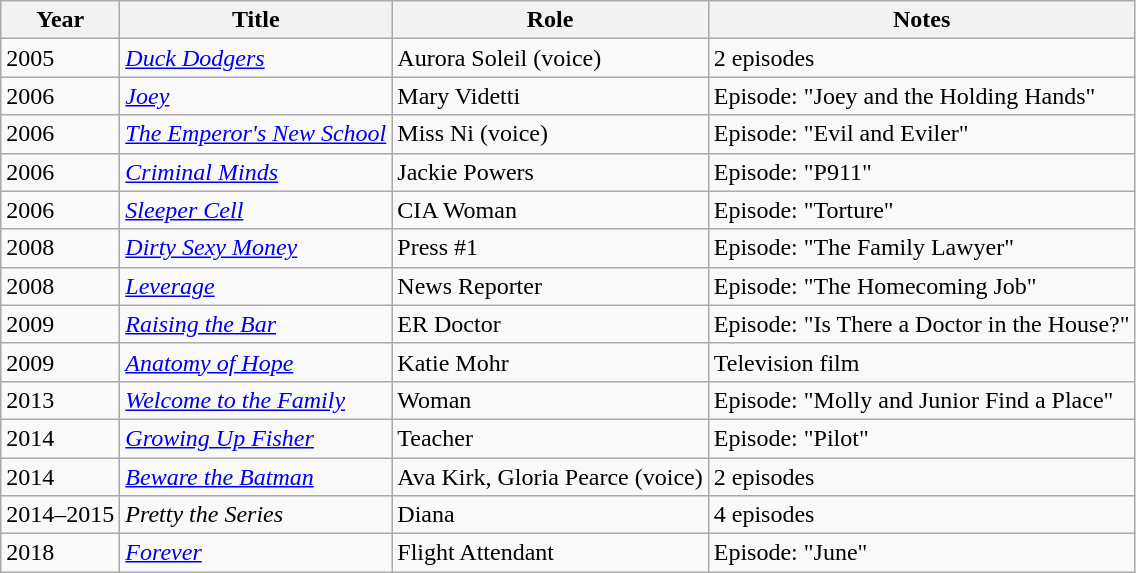<table class="wikitable sortable">
<tr>
<th>Year</th>
<th>Title</th>
<th>Role</th>
<th>Notes</th>
</tr>
<tr>
<td>2005</td>
<td><a href='#'><em>Duck Dodgers</em></a></td>
<td>Aurora Soleil (voice)</td>
<td>2 episodes</td>
</tr>
<tr>
<td>2006</td>
<td><a href='#'><em>Joey</em></a></td>
<td>Mary Videtti</td>
<td>Episode: "Joey and the Holding Hands"</td>
</tr>
<tr>
<td>2006</td>
<td><em><a href='#'>The Emperor's New School</a></em></td>
<td>Miss Ni (voice)</td>
<td>Episode: "Evil and Eviler"</td>
</tr>
<tr>
<td>2006</td>
<td><em><a href='#'>Criminal Minds</a></em></td>
<td>Jackie Powers</td>
<td>Episode: "P911"</td>
</tr>
<tr>
<td>2006</td>
<td><a href='#'><em>Sleeper Cell</em></a></td>
<td>CIA Woman</td>
<td>Episode: "Torture"</td>
</tr>
<tr>
<td>2008</td>
<td><em><a href='#'>Dirty Sexy Money</a></em></td>
<td>Press #1</td>
<td>Episode: "The Family Lawyer"</td>
</tr>
<tr>
<td>2008</td>
<td><a href='#'><em>Leverage</em></a></td>
<td>News Reporter</td>
<td>Episode: "The Homecoming Job"</td>
</tr>
<tr>
<td>2009</td>
<td><a href='#'><em>Raising the Bar</em></a></td>
<td>ER Doctor</td>
<td>Episode: "Is There a Doctor in the House?"</td>
</tr>
<tr>
<td>2009</td>
<td><em><a href='#'>Anatomy of Hope</a></em></td>
<td>Katie Mohr</td>
<td>Television film</td>
</tr>
<tr>
<td>2013</td>
<td><a href='#'><em>Welcome to the Family</em></a></td>
<td>Woman</td>
<td>Episode: "Molly and Junior Find a Place"</td>
</tr>
<tr>
<td>2014</td>
<td><em><a href='#'>Growing Up Fisher</a></em></td>
<td>Teacher</td>
<td>Episode: "Pilot"</td>
</tr>
<tr>
<td>2014</td>
<td><em><a href='#'>Beware the Batman</a></em></td>
<td>Ava Kirk, Gloria Pearce (voice)</td>
<td>2 episodes</td>
</tr>
<tr>
<td>2014–2015</td>
<td><em>Pretty the Series</em></td>
<td>Diana</td>
<td>4 episodes</td>
</tr>
<tr>
<td>2018</td>
<td><a href='#'><em>Forever</em></a></td>
<td>Flight Attendant</td>
<td>Episode: "June"</td>
</tr>
</table>
